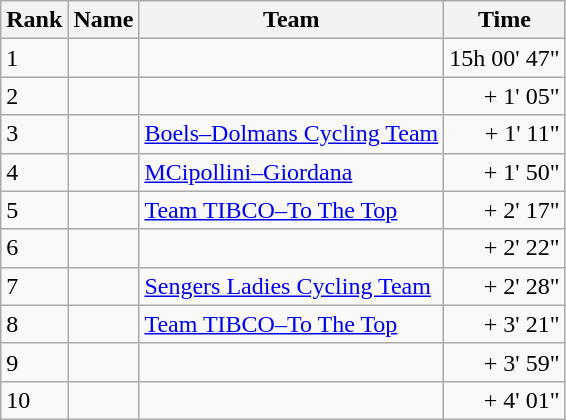<table class=wikitable style="font-size:100%">
<tr>
<th>Rank</th>
<th>Name</th>
<th>Team</th>
<th>Time</th>
</tr>
<tr>
<td>1</td>
<td> </td>
<td></td>
<td align="right">15h 00' 47"</td>
</tr>
<tr>
<td>2</td>
<td></td>
<td></td>
<td align="right">+ 1' 05"</td>
</tr>
<tr>
<td>3</td>
<td> </td>
<td><a href='#'>Boels–Dolmans Cycling Team</a></td>
<td align="right">+ 1' 11"</td>
</tr>
<tr>
<td>4</td>
<td></td>
<td><a href='#'>MCipollini–Giordana</a></td>
<td align="right">+ 1' 50"</td>
</tr>
<tr>
<td>5</td>
<td></td>
<td><a href='#'>Team TIBCO–To The Top</a></td>
<td align="right">+ 2' 17"</td>
</tr>
<tr>
<td>6</td>
<td></td>
<td></td>
<td align="right">+ 2' 22"</td>
</tr>
<tr>
<td>7</td>
<td></td>
<td><a href='#'>Sengers Ladies Cycling Team</a></td>
<td align="right">+ 2' 28"</td>
</tr>
<tr>
<td>8</td>
<td></td>
<td><a href='#'>Team TIBCO–To The Top</a></td>
<td align="right">+ 3' 21"</td>
</tr>
<tr>
<td>9</td>
<td></td>
<td></td>
<td align="right">+ 3' 59"</td>
</tr>
<tr>
<td>10</td>
<td> </td>
<td></td>
<td align="right">+ 4' 01"</td>
</tr>
</table>
